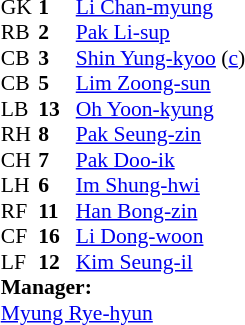<table style="font-size: 90%" cellspacing="0" cellpadding="0" align=center>
<tr>
<th width="25"></th>
<th width="25"></th>
</tr>
<tr>
<td>GK</td>
<td><strong>1</strong></td>
<td><a href='#'>Li Chan-myung</a></td>
</tr>
<tr>
<td>RB</td>
<td><strong>2</strong></td>
<td><a href='#'>Pak Li-sup</a></td>
</tr>
<tr>
<td>CB</td>
<td><strong>3</strong></td>
<td><a href='#'>Shin Yung-kyoo</a> (<a href='#'>c</a>)</td>
</tr>
<tr>
<td>CB</td>
<td><strong>5</strong></td>
<td><a href='#'>Lim Zoong-sun</a></td>
</tr>
<tr>
<td>LB</td>
<td><strong>13</strong></td>
<td><a href='#'>Oh Yoon-kyung</a></td>
</tr>
<tr>
<td>RH</td>
<td><strong>8</strong></td>
<td><a href='#'>Pak Seung-zin</a></td>
</tr>
<tr>
<td>CH</td>
<td><strong>7</strong></td>
<td><a href='#'>Pak Doo-ik</a></td>
</tr>
<tr>
<td>LH</td>
<td><strong>6</strong></td>
<td><a href='#'>Im Shung-hwi</a></td>
</tr>
<tr>
<td>RF</td>
<td><strong>11</strong></td>
<td><a href='#'>Han Bong-zin</a></td>
</tr>
<tr>
<td>CF</td>
<td><strong>16</strong></td>
<td><a href='#'>Li Dong-woon</a></td>
</tr>
<tr>
<td>LF</td>
<td><strong>12</strong></td>
<td><a href='#'>Kim Seung-il</a></td>
</tr>
<tr>
<td colspan="3"><strong>Manager:</strong></td>
</tr>
<tr>
<td colspan="3"><a href='#'>Myung Rye-hyun</a></td>
</tr>
</table>
